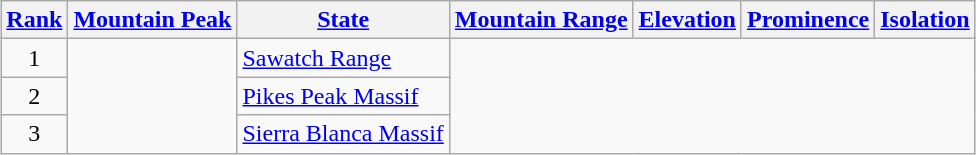<table class="wikitable sortable" style="margin:1em auto;">
<tr>
<th><a href='#'>Rank</a></th>
<th><a href='#'>Mountain Peak</a></th>
<th><a href='#'>State</a></th>
<th><a href='#'>Mountain Range</a></th>
<th><a href='#'>Elevation</a></th>
<th><a href='#'>Prominence</a></th>
<th><a href='#'>Isolation</a></th>
</tr>
<tr>
<td align=center>1<br></td>
<td rowspan=3></td>
<td><a href='#'>Sawatch Range</a><br></td>
</tr>
<tr>
<td align=center>2<br></td>
<td><a href='#'>Pikes Peak Massif</a><br></td>
</tr>
<tr>
<td align=center>3<br></td>
<td><a href='#'>Sierra Blanca Massif</a><br></td>
</tr>
</table>
